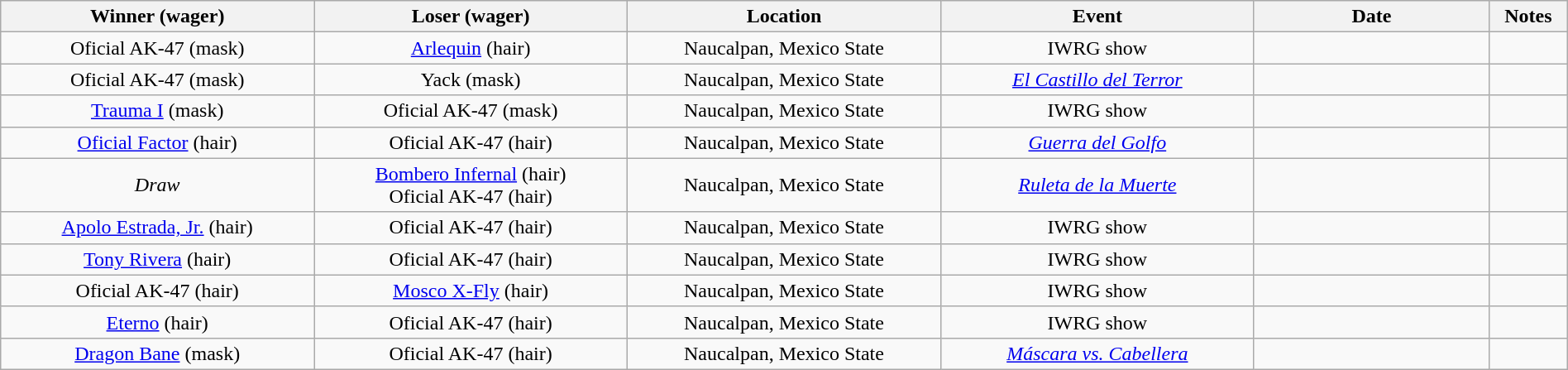<table class="wikitable sortable" width=100%  style="text-align: center">
<tr>
<th width=20% scope="col">Winner (wager)</th>
<th width=20% scope="col">Loser (wager)</th>
<th width=20% scope="col">Location</th>
<th width=20% scope="col">Event</th>
<th width=15% scope="col">Date</th>
<th class="unsortable" width=5% scope="col">Notes</th>
</tr>
<tr>
<td>Oficial AK-47 (mask)</td>
<td><a href='#'>Arlequin</a> (hair)</td>
<td>Naucalpan, Mexico State</td>
<td>IWRG show</td>
<td></td>
<td></td>
</tr>
<tr>
<td>Oficial AK-47 (mask)</td>
<td>Yack (mask)</td>
<td>Naucalpan, Mexico State</td>
<td><em><a href='#'>El Castillo del Terror</a></em></td>
<td></td>
<td></td>
</tr>
<tr>
<td><a href='#'>Trauma I</a> (mask)</td>
<td>Oficial AK-47 (mask)</td>
<td>Naucalpan, Mexico State</td>
<td>IWRG show</td>
<td></td>
<td></td>
</tr>
<tr>
<td><a href='#'>Oficial Factor</a> (hair)</td>
<td>Oficial AK-47 (hair)</td>
<td>Naucalpan, Mexico State</td>
<td><em><a href='#'>Guerra del Golfo</a></em></td>
<td></td>
<td></td>
</tr>
<tr>
<td><em>Draw</em></td>
<td><a href='#'>Bombero Infernal</a> (hair)<br>Oficial AK-47 (hair)</td>
<td>Naucalpan, Mexico State</td>
<td><em><a href='#'>Ruleta de la Muerte</a></em></td>
<td></td>
<td></td>
</tr>
<tr>
<td><a href='#'>Apolo Estrada, Jr.</a> (hair)</td>
<td>Oficial AK-47 (hair)</td>
<td>Naucalpan, Mexico State</td>
<td>IWRG show</td>
<td></td>
<td></td>
</tr>
<tr>
<td><a href='#'>Tony Rivera</a> (hair)</td>
<td>Oficial AK-47 (hair)</td>
<td>Naucalpan, Mexico State</td>
<td>IWRG show</td>
<td></td>
<td></td>
</tr>
<tr>
<td>Oficial AK-47 (hair)</td>
<td><a href='#'>Mosco X-Fly</a> (hair)</td>
<td>Naucalpan, Mexico State</td>
<td>IWRG show</td>
<td></td>
<td></td>
</tr>
<tr>
<td><a href='#'>Eterno</a> (hair)</td>
<td>Oficial AK-47 (hair)</td>
<td>Naucalpan, Mexico State</td>
<td>IWRG show</td>
<td></td>
<td></td>
</tr>
<tr>
<td><a href='#'>Dragon Bane</a> (mask)</td>
<td>Oficial AK-47 (hair)</td>
<td>Naucalpan, Mexico State</td>
<td><em><a href='#'>Máscara vs. Cabellera</a></em></td>
<td></td>
<td></td>
</tr>
</table>
